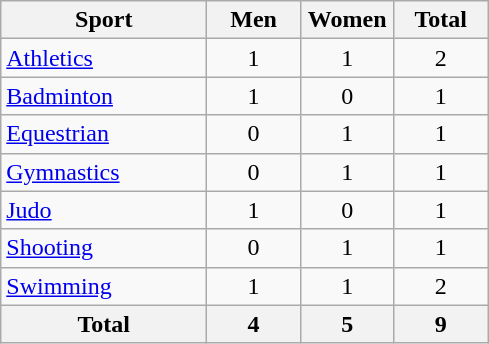<table class="wikitable sortable" style="text-align:center;">
<tr>
<th width=130>Sport</th>
<th width=55>Men</th>
<th width=55>Women</th>
<th width=55>Total</th>
</tr>
<tr>
<td align=left><a href='#'>Athletics</a></td>
<td>1</td>
<td>1</td>
<td>2</td>
</tr>
<tr>
<td align=left><a href='#'>Badminton</a></td>
<td>1</td>
<td>0</td>
<td>1</td>
</tr>
<tr>
<td align=left><a href='#'>Equestrian</a></td>
<td>0</td>
<td>1</td>
<td>1</td>
</tr>
<tr>
<td align=left><a href='#'>Gymnastics</a></td>
<td>0</td>
<td>1</td>
<td>1</td>
</tr>
<tr>
<td align=left><a href='#'>Judo</a></td>
<td>1</td>
<td>0</td>
<td>1</td>
</tr>
<tr>
<td align=left><a href='#'>Shooting</a></td>
<td>0</td>
<td>1</td>
<td>1</td>
</tr>
<tr>
<td align=left><a href='#'>Swimming</a></td>
<td>1</td>
<td>1</td>
<td>2</td>
</tr>
<tr>
<th>Total</th>
<th>4</th>
<th>5</th>
<th>9</th>
</tr>
</table>
